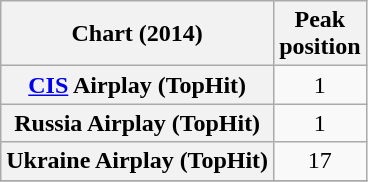<table class="wikitable sortable plainrowheaders" style="text-align:center">
<tr>
<th scope="col">Chart (2014)</th>
<th scope="col">Peak<br>position</th>
</tr>
<tr>
<th scope="row"><a href='#'>CIS</a> Airplay (TopHit)</th>
<td>1</td>
</tr>
<tr>
<th scope="row">Russia Airplay (TopHit)</th>
<td>1</td>
</tr>
<tr>
<th scope="row">Ukraine Airplay (TopHit)</th>
<td>17</td>
</tr>
<tr>
</tr>
</table>
